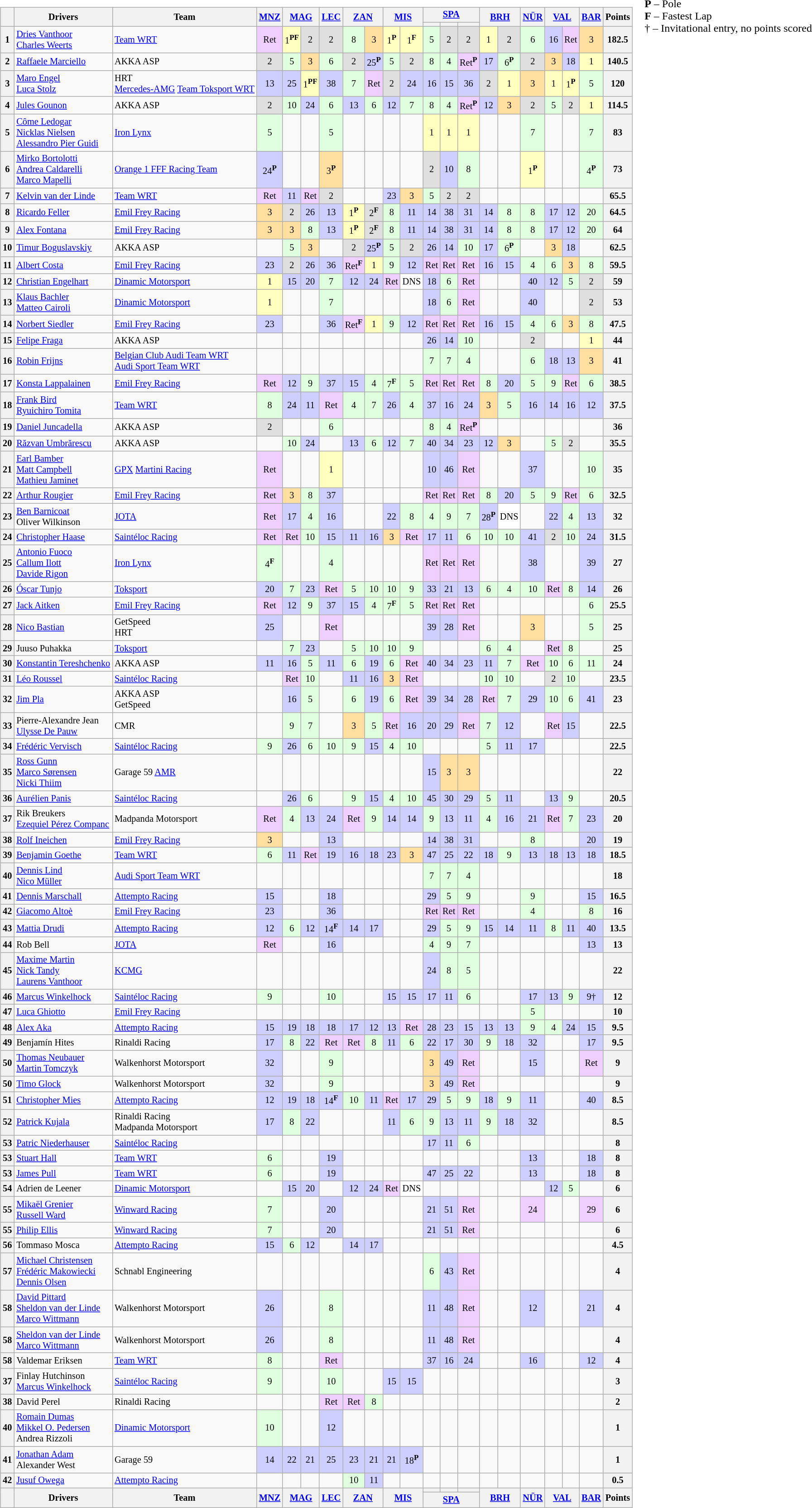<table>
<tr>
<td><br><table class="wikitable" style="font-size:85%; text-align:center">
<tr>
<th rowspan=2></th>
<th rowspan=2>Drivers</th>
<th rowspan=2>Team</th>
<th rowspan=2><a href='#'>MNZ</a><br></th>
<th rowspan=2 colspan=2><a href='#'>MAG</a><br></th>
<th rowspan=2><a href='#'>LEC</a><br></th>
<th rowspan=2 colspan=2><a href='#'>ZAN</a><br></th>
<th rowspan=2 colspan=2><a href='#'>MIS</a><br></th>
<th colspan=3><a href='#'>SPA</a><br></th>
<th rowspan=2 colspan=2><a href='#'>BRH</a><br></th>
<th rowspan=2><a href='#'>NÜR</a><br></th>
<th rowspan=2 colspan=2><a href='#'>VAL</a><br></th>
<th rowspan=2><a href='#'>BAR</a><br></th>
<th rowspan=2>Points</th>
</tr>
<tr>
<th></th>
<th></th>
<th></th>
</tr>
<tr>
<th>1</th>
<td align="left"> <a href='#'>Dries Vanthoor</a><br> <a href='#'>Charles Weerts</a></td>
<td align="left"> <a href='#'>Team WRT</a></td>
<td style="background:#efcfff;">Ret</td>
<td style="background:#ffffbf;">1<sup><strong>PF</strong></sup></td>
<td style="background:#dfdfdf;">2</td>
<td style="background:#dfdfdf;">2</td>
<td style="background:#dfffdf;">8</td>
<td style="background:#ffdf9f;">3</td>
<td style="background:#ffffbf;">1<sup><strong>P</strong></sup></td>
<td style="background:#ffffbf;">1<sup><strong>F</strong></sup></td>
<td style="background:#dfffdf;">5</td>
<td style="background:#dfdfdf;">2</td>
<td style="background:#dfdfdf;">2</td>
<td style="background:#ffffbf;">1</td>
<td style="background:#dfdfdf;">2</td>
<td style="background:#dfffdf;">6</td>
<td style="background:#cfcfff;">16</td>
<td style="background:#efcfff;">Ret</td>
<td style="background:#ffdf9f;">3</td>
<th>182.5</th>
</tr>
<tr>
<th>2</th>
<td align="left"> <a href='#'>Raffaele Marciello</a></td>
<td align="left"> AKKA ASP</td>
<td style="background:#dfdfdf;">2</td>
<td style="background:#dfffdf;">5</td>
<td style="background:#ffdf9f;">3</td>
<td style="background:#dfffdf;">6</td>
<td style="background:#dfdfdf;">2</td>
<td style="background:#cfcfff;">25<sup><strong>P</strong></sup></td>
<td style="background:#dfffdf;">5</td>
<td style="background:#dfdfdf;">2</td>
<td style="background:#dfffdf;">8</td>
<td style="background:#dfffdf;">4</td>
<td style="background:#efcfff;">Ret<sup><strong>P</strong></sup></td>
<td style="background:#cfcfff;">17</td>
<td style="background:#dfffdf;">6<sup><strong>P</strong></sup></td>
<td style="background:#dfdfdf;">2</td>
<td style="background:#ffdf9f;">3</td>
<td style="background:#cfcfff;">18</td>
<td style="background:#ffffbf;">1</td>
<th>140.5</th>
</tr>
<tr>
<th>3</th>
<td align="left"> <a href='#'>Maro Engel</a><br> <a href='#'>Luca Stolz</a></td>
<td align="left"> HRT<br> <a href='#'>Mercedes-AMG</a> <a href='#'>Team Toksport WRT</a></td>
<td style="background:#cfcfff;">13</td>
<td style="background:#cfcfff;">25</td>
<td style="background:#ffffbf;">1<sup><strong>PF</strong></sup></td>
<td style="background:#cfcfff;">38</td>
<td style="background:#dfffdf;">7</td>
<td style="background:#efcfff;">Ret</td>
<td style="background:#dfdfdf;">2</td>
<td style="background:#cfcfff;">24</td>
<td style="background:#cfcfff;">16</td>
<td style="background:#cfcfff;">15</td>
<td style="background:#cfcfff;">36</td>
<td style="background:#dfdfdf;">2</td>
<td style="background:#ffffbf;">1</td>
<td style="background:#ffdf9f;">3</td>
<td style="background:#ffffbf;">1</td>
<td style="background:#ffffbf;">1<sup><strong>P</strong></sup></td>
<td style="background:#dfffdf;">5</td>
<th>120</th>
</tr>
<tr>
<th>4</th>
<td align="left"> <a href='#'>Jules Gounon</a></td>
<td align="left"> AKKA ASP</td>
<td style="background:#dfdfdf;">2</td>
<td style="background:#dfffdf;">10</td>
<td style="background:#cfcfff;">24</td>
<td style="background:#dfffdf;">6</td>
<td style="background:#cfcfff;">13</td>
<td style="background:#dfffdf;">6</td>
<td style="background:#cfcfff;">12</td>
<td style="background:#dfffdf;">7</td>
<td style="background:#dfffdf;">8</td>
<td style="background:#dfffdf;">4</td>
<td style="background:#efcfff;">Ret<sup><strong>P</strong></sup></td>
<td style="background:#cfcfff;">12</td>
<td style="background:#ffdf9f;">3</td>
<td style="background:#dfdfdf;">2</td>
<td style="background:#dfffdf;">5</td>
<td style="background:#dfdfdf;">2</td>
<td style="background:#ffffbf;">1</td>
<th>114.5</th>
</tr>
<tr>
<th>5</th>
<td align="left"> <a href='#'>Côme Ledogar</a><br> <a href='#'>Nicklas Nielsen</a><br> <a href='#'>Alessandro Pier Guidi</a></td>
<td align="left"> <a href='#'>Iron Lynx</a></td>
<td style="background:#dfffdf;">5</td>
<td></td>
<td></td>
<td style="background:#dfffdf;">5</td>
<td></td>
<td></td>
<td></td>
<td></td>
<td style="background:#ffffbf;">1</td>
<td style="background:#ffffbf;">1</td>
<td style="background:#ffffbf;">1</td>
<td></td>
<td></td>
<td style="background:#dfffdf;">7</td>
<td></td>
<td></td>
<td style="background:#dfffdf;">7</td>
<th>83</th>
</tr>
<tr>
<th>6</th>
<td align="left"> <a href='#'>Mirko Bortolotti</a><br> <a href='#'>Andrea Caldarelli</a><br> <a href='#'>Marco Mapelli</a></td>
<td align="left"> <a href='#'>Orange 1 FFF Racing Team</a></td>
<td style="background:#cfcfff;">24<sup><strong>P</strong></sup></td>
<td></td>
<td></td>
<td style="background:#ffdf9f;">3<sup><strong>P</strong></sup></td>
<td></td>
<td></td>
<td></td>
<td></td>
<td style="background:#dfdfdf;">2</td>
<td style="background:#cfcfff;">10</td>
<td style="background:#dfffdf;">8</td>
<td></td>
<td></td>
<td style="background:#ffffbf;">1<sup><strong>P</strong></sup></td>
<td></td>
<td></td>
<td style="background:#dfffdf;">4<sup><strong>P</strong></sup></td>
<th>73</th>
</tr>
<tr>
<th>7</th>
<td align="left"> <a href='#'>Kelvin van der Linde</a></td>
<td align="left"> <a href='#'>Team WRT</a></td>
<td style="background:#efcfff;">Ret</td>
<td style="background:#cfcfff;">11</td>
<td style="background:#efcfff;">Ret</td>
<td style="background:#dfdfdf;">2</td>
<td></td>
<td></td>
<td style="background:#cfcfff;">23</td>
<td style="background:#ffdf9f;">3</td>
<td style="background:#dfffdf;">5</td>
<td style="background:#dfdfdf;">2</td>
<td style="background:#dfdfdf;">2</td>
<td></td>
<td></td>
<td></td>
<td></td>
<td></td>
<td></td>
<th>65.5</th>
</tr>
<tr>
<th>8</th>
<td align="left"> <a href='#'>Ricardo Feller</a></td>
<td align="left"> <a href='#'>Emil Frey Racing</a></td>
<td style="background:#ffdf9f;">3</td>
<td style="background:#dfdfdf;">2</td>
<td style="background:#cfcfff;">26</td>
<td style="background:#cfcfff;">13</td>
<td style="background:#ffffbf;">1<sup><strong>P</strong></sup></td>
<td style="background:#dfdfdf;">2<sup><strong>F</strong></sup></td>
<td style="background:#dfffdf;">8</td>
<td style="background:#cfcfff;">11</td>
<td style="background:#cfcfff;">14</td>
<td style="background:#cfcfff;">38</td>
<td style="background:#cfcfff;">31</td>
<td style="background:#cfcfff;">14</td>
<td style="background:#dfffdf;">8</td>
<td style="background:#dfffdf;">8</td>
<td style="background:#cfcfff;">17</td>
<td style="background:#cfcfff;">12</td>
<td style="background:#dfffdf;">20</td>
<th>64.5</th>
</tr>
<tr>
<th>9</th>
<td align="left"> <a href='#'>Alex Fontana</a></td>
<td align="left"> <a href='#'>Emil Frey Racing</a></td>
<td style="background:#ffdf9f;">3</td>
<td style="background:#ffdf9f;">3</td>
<td style="background:#dfffdf;">8</td>
<td style="background:#cfcfff;">13</td>
<td style="background:#ffffbf;">1<sup><strong>P</strong></sup></td>
<td style="background:#dfdfdf;">2<sup><strong>F</strong></sup></td>
<td style="background:#dfffdf;">8</td>
<td style="background:#cfcfff;">11</td>
<td style="background:#cfcfff;">14</td>
<td style="background:#cfcfff;">38</td>
<td style="background:#cfcfff;">31</td>
<td style="background:#cfcfff;">14</td>
<td style="background:#dfffdf;">8</td>
<td style="background:#dfffdf;">8</td>
<td style="background:#cfcfff;">17</td>
<td style="background:#cfcfff;">12</td>
<td style="background:#dfffdf;">20</td>
<th>64</th>
</tr>
<tr>
<th>10</th>
<td align="left"> <a href='#'>Timur Boguslavskiy</a></td>
<td align="left"> AKKA ASP</td>
<td></td>
<td style="background:#dfffdf;">5</td>
<td style="background:#ffdf9f;">3</td>
<td></td>
<td style="background:#dfdfdf;">2</td>
<td style="background:#cfcfff;">25<sup><strong>P</strong></sup></td>
<td style="background:#dfffdf;">5</td>
<td style="background:#dfdfdf;">2</td>
<td style="background:#cfcfff;">26</td>
<td style="background:#cfcfff;">14</td>
<td style="background:#dfffdf;">10</td>
<td style="background:#cfcfff;">17</td>
<td style="background:#dfffdf;">6<sup><strong>P</strong></sup></td>
<td></td>
<td style="background:#ffdf9f;">3</td>
<td style="background:#cfcfff;">18</td>
<td></td>
<th>62.5</th>
</tr>
<tr>
<th>11</th>
<td align="left"> <a href='#'>Albert Costa</a></td>
<td align="left"> <a href='#'>Emil Frey Racing</a></td>
<td style="background:#cfcfff;">23</td>
<td style="background:#dfdfdf;">2</td>
<td style="background:#cfcfff;">26</td>
<td style="background:#cfcfff;">36</td>
<td style="background:#efcfff;">Ret<sup><strong>F</strong></sup></td>
<td style="background:#ffffbf;">1</td>
<td style="background:#dfffdf;">9</td>
<td style="background:#cfcfff;">12</td>
<td style="background:#efcfff;">Ret</td>
<td style="background:#efcfff;">Ret</td>
<td style="background:#efcfff;">Ret</td>
<td style="background:#cfcfff;">16</td>
<td style="background:#cfcfff;">15</td>
<td style="background:#dfffdf;">4</td>
<td style="background:#dfffdf;">6</td>
<td style="background:#ffdf9f;">3</td>
<td style="background:#dfffdf;">8</td>
<th>59.5</th>
</tr>
<tr>
<th>12</th>
<td align="left"> <a href='#'>Christian Engelhart</a></td>
<td align="left"> <a href='#'>Dinamic Motorsport</a></td>
<td style="background:#ffffbf;">1</td>
<td style="background:#cfcfff;">15</td>
<td style="background:#cfcfff;">20</td>
<td style="background:#dfffdf;">7</td>
<td style="background:#cfcfff;">12</td>
<td style="background:#cfcfff;">24</td>
<td style="background:#efcfff;">Ret</td>
<td style="background:#ffffff;">DNS</td>
<td style="background:#cfcfff;">18</td>
<td style="background:#dfffdf;">6</td>
<td style="background:#efcfff;">Ret</td>
<td></td>
<td></td>
<td style="background:#cfcfff;">40</td>
<td style="background:#cfcfff;">12</td>
<td style="background:#dfffdf;">5</td>
<td style="background:#dfdfdf;">2</td>
<th>59</th>
</tr>
<tr>
<th>13</th>
<td align="left"> <a href='#'>Klaus Bachler</a><br> <a href='#'>Matteo Cairoli</a></td>
<td align="left"> <a href='#'>Dinamic Motorsport</a></td>
<td style="background:#ffffbf;">1</td>
<td></td>
<td></td>
<td style="background:#dfffdf;">7</td>
<td></td>
<td></td>
<td></td>
<td></td>
<td style="background:#cfcfff;">18</td>
<td style="background:#dfffdf;">6</td>
<td style="background:#efcfff;">Ret</td>
<td></td>
<td></td>
<td style="background:#cfcfff;">40</td>
<td></td>
<td></td>
<td style="background:#dfdfdf;">2</td>
<th>53</th>
</tr>
<tr>
<th>14</th>
<td align="left"> <a href='#'>Norbert Siedler</a></td>
<td align="left"> <a href='#'>Emil Frey Racing</a></td>
<td style="background:#cfcfff;">23</td>
<td></td>
<td></td>
<td style="background:#cfcfff;">36</td>
<td style="background:#efcfff;">Ret<sup><strong>F</strong></sup></td>
<td style="background:#ffffbf;">1</td>
<td style="background:#dfffdf;">9</td>
<td style="background:#cfcfff;">12</td>
<td style="background:#efcfff;">Ret</td>
<td style="background:#efcfff;">Ret</td>
<td style="background:#efcfff;">Ret</td>
<td style="background:#cfcfff;">16</td>
<td style="background:#cfcfff;">15</td>
<td style="background:#dfffdf;">4</td>
<td style="background:#dfffdf;">6</td>
<td style="background:#ffdf9f;">3</td>
<td style="background:#dfffdf;">8</td>
<th>47.5</th>
</tr>
<tr>
<th>15</th>
<td align="left"> <a href='#'>Felipe Fraga</a></td>
<td align="left"> AKKA ASP</td>
<td></td>
<td></td>
<td></td>
<td></td>
<td></td>
<td></td>
<td></td>
<td></td>
<td style="background:#cfcfff;">26</td>
<td style="background:#cfcfff;">14</td>
<td style="background:#dfffdf;">10</td>
<td></td>
<td></td>
<td style="background:#dfdfdf;">2</td>
<td></td>
<td></td>
<td style="background:#ffffbf;">1</td>
<th>44</th>
</tr>
<tr>
<th>16</th>
<td align="left"> <a href='#'>Robin Frijns</a></td>
<td align="left"> <a href='#'>Belgian Club Audi Team WRT</a><br> <a href='#'>Audi Sport Team WRT</a></td>
<td></td>
<td></td>
<td></td>
<td></td>
<td></td>
<td></td>
<td></td>
<td></td>
<td style="background:#dfffdf;">7</td>
<td style="background:#dfffdf;">7</td>
<td style="background:#dfffdf;">4</td>
<td></td>
<td></td>
<td style="background:#dfffdf;">6</td>
<td style="background:#cfcfff;">18</td>
<td style="background:#cfcfff;">13</td>
<td style="background:#ffdf9f;">3</td>
<th>41</th>
</tr>
<tr>
<th>17</th>
<td align="left"> <a href='#'>Konsta Lappalainen</a></td>
<td align="left"> <a href='#'>Emil Frey Racing</a></td>
<td style="background:#efcfff;">Ret</td>
<td style="background:#cfcfff;">12</td>
<td style="background:#dfffdf;">9</td>
<td style="background:#cfcfff;">37</td>
<td style="background:#cfcfff;">15</td>
<td style="background:#dfffdf;">4</td>
<td style="background:#dfffdf;">7<sup><strong>F</strong></sup></td>
<td style="background:#dfffdf;">5</td>
<td style="background:#efcfff;">Ret</td>
<td style="background:#efcfff;">Ret</td>
<td style="background:#efcfff;">Ret</td>
<td style="background:#dfffdf;">8</td>
<td style="background:#cfcfff;">20</td>
<td style="background:#dfffdf;">5</td>
<td style="background:#dfffdf;">9</td>
<td style="background:#efcfff;">Ret</td>
<td style="background:#dfffdf;">6</td>
<th>38.5</th>
</tr>
<tr>
<th>18</th>
<td align="left"> <a href='#'>Frank Bird</a><br> <a href='#'>Ryuichiro Tomita</a></td>
<td align="left"> <a href='#'>Team WRT</a></td>
<td style="background:#dfffdf;">8</td>
<td style="background:#cfcfff;">24</td>
<td style="background:#cfcfff;">11</td>
<td style="background:#efcfff;">Ret</td>
<td style="background:#dfffdf;">4</td>
<td style="background:#dfffdf;">7</td>
<td style="background:#cfcfff;">26</td>
<td style="background:#dfffdf;">4</td>
<td style="background:#cfcfff;">37</td>
<td style="background:#cfcfff;">16</td>
<td style="background:#cfcfff;">24</td>
<td style="background:#ffdf9f;">3</td>
<td style="background:#dfffdf;">5</td>
<td style="background:#cfcfff;">16</td>
<td style="background:#cfcfff;">14</td>
<td style="background:#cfcfff;">16</td>
<td style="background:#cfcfff;">12</td>
<th>37.5</th>
</tr>
<tr>
<th>19</th>
<td align="left"> <a href='#'>Daniel Juncadella</a></td>
<td align="left"> AKKA ASP</td>
<td style="background:#dfdfdf;">2</td>
<td></td>
<td></td>
<td style="background:#dfffdf;">6</td>
<td></td>
<td></td>
<td></td>
<td></td>
<td style="background:#dfffdf;">8</td>
<td style="background:#dfffdf;">4</td>
<td style="background:#efcfff;">Ret<sup><strong>P</strong></sup></td>
<td></td>
<td></td>
<td></td>
<td></td>
<td></td>
<td></td>
<th>36</th>
</tr>
<tr>
<th>20</th>
<td align="left"> <a href='#'>Răzvan Umbrărescu</a></td>
<td align="left"> AKKA ASP</td>
<td></td>
<td style="background:#dfffdf;">10</td>
<td style="background:#cfcfff;">24</td>
<td></td>
<td style="background:#cfcfff;">13</td>
<td style="background:#dfffdf;">6</td>
<td style="background:#cfcfff;">12</td>
<td style="background:#dfffdf;">7</td>
<td style="background:#cfcfff;">40</td>
<td style="background:#cfcfff;">34</td>
<td style="background:#cfcfff;">23</td>
<td style="background:#cfcfff;">12</td>
<td style="background:#ffdf9f;">3</td>
<td></td>
<td style="background:#dfffdf;">5</td>
<td style="background:#dfdfdf;">2</td>
<td></td>
<th>35.5</th>
</tr>
<tr>
<th>21</th>
<td align="left"> <a href='#'>Earl Bamber</a><br> <a href='#'>Matt Campbell</a><br> <a href='#'>Mathieu Jaminet</a></td>
<td align="left"> <a href='#'>GPX</a> <a href='#'>Martini Racing</a></td>
<td style="background:#efcfff;">Ret</td>
<td></td>
<td></td>
<td style="background:#ffffbf;">1</td>
<td></td>
<td></td>
<td></td>
<td></td>
<td style="background:#cfcfff;">10</td>
<td style="background:#cfcfff;">46</td>
<td style="background:#efcfff;">Ret</td>
<td></td>
<td></td>
<td style="background:#cfcfff;">37</td>
<td></td>
<td></td>
<td style="background:#dfffdf;">10</td>
<th>35</th>
</tr>
<tr>
<th>22</th>
<td align="left"> <a href='#'>Arthur Rougier</a></td>
<td align="left"> <a href='#'>Emil Frey Racing</a></td>
<td style="background:#efcfff;">Ret</td>
<td style="background:#ffdf9f;">3</td>
<td style="background:#dfffdf;">8</td>
<td style="background:#cfcfff;">37</td>
<td></td>
<td></td>
<td></td>
<td></td>
<td style="background:#efcfff;">Ret</td>
<td style="background:#efcfff;">Ret</td>
<td style="background:#efcfff;">Ret</td>
<td style="background:#dfffdf;">8</td>
<td style="background:#cfcfff;">20</td>
<td style="background:#dfffdf;">5</td>
<td style="background:#dfffdf;">9</td>
<td style="background:#efcfff;">Ret</td>
<td style="background:#dfffdf;">6</td>
<th>32.5</th>
</tr>
<tr>
<th>23</th>
<td align="left"> <a href='#'>Ben Barnicoat</a><br> Oliver Wilkinson</td>
<td align="left"> <a href='#'>JOTA</a></td>
<td style="background:#efcfff;">Ret</td>
<td style="background:#cfcfff;">17</td>
<td style="background:#dfffdf;">4</td>
<td style="background:#cfcfff;">16</td>
<td></td>
<td></td>
<td style="background:#cfcfff;">22</td>
<td style="background:#dfffdf;">8</td>
<td style="background:#dfffdf;">4</td>
<td style="background:#dfffdf;">9</td>
<td style="background:#dfffdf;">7</td>
<td style="background:#cfcfff;">28<sup><strong>P</strong></sup></td>
<td style="background:#ffffff;">DNS</td>
<td></td>
<td style="background:#cfcfff;">22</td>
<td style="background:#dfffdf;">4</td>
<td style="background:#cfcfff;">13</td>
<th>32</th>
</tr>
<tr>
<th>24</th>
<td align="left"> <a href='#'>Christopher Haase</a></td>
<td align="left"> <a href='#'>Saintéloc Racing</a></td>
<td style="background:#efcfff;">Ret</td>
<td style="background:#efcfff;">Ret</td>
<td style="background:#dfffdf;">10</td>
<td style="background:#cfcfff;">15</td>
<td style="background:#cfcfff;">11</td>
<td style="background:#cfcfff;">16</td>
<td style="background:#ffdf9f;">3</td>
<td style="background:#efcfff;">Ret</td>
<td style="background:#cfcfff;">17</td>
<td style="background:#cfcfff;">11</td>
<td style="background:#dfffdf;">6</td>
<td style="background:#dfffdf;">10</td>
<td style="background:#dfffdf;">10</td>
<td style="background:#cfcfff;">41</td>
<td style="background:#dfdfdf;">2</td>
<td style="background:#dfffdf;">10</td>
<td style="background:#cfcfff;">24</td>
<th>31.5</th>
</tr>
<tr>
<th>25</th>
<td align="left"> <a href='#'>Antonio Fuoco</a><br> <a href='#'>Callum Ilott</a><br> <a href='#'>Davide Rigon</a></td>
<td align="left"> <a href='#'>Iron Lynx</a></td>
<td style="background:#dfffdf;">4<sup><strong>F</strong></sup></td>
<td></td>
<td></td>
<td style="background:#dfffdf;">4</td>
<td></td>
<td></td>
<td></td>
<td></td>
<td style="background:#efcfff;">Ret</td>
<td style="background:#efcfff;">Ret</td>
<td style="background:#efcfff;">Ret</td>
<td></td>
<td></td>
<td style="background:#cfcfff;">38</td>
<td></td>
<td></td>
<td style="background:#cfcfff;">39</td>
<th>27</th>
</tr>
<tr>
<th>26</th>
<td align="left"> <a href='#'>Óscar Tunjo</a></td>
<td align="left"> <a href='#'>Toksport</a></td>
<td style="background:#cfcfff;">20</td>
<td style="background:#dfffdf;">7</td>
<td style="background:#cfcfff;">23</td>
<td style="background:#efcfff;">Ret</td>
<td style="background:#dfffdf;">5</td>
<td style="background:#dfffdf;">10</td>
<td style="background:#dfffdf;">10</td>
<td style="background:#dfffdf;">9</td>
<td style="background:#cfcfff;">33</td>
<td style="background:#cfcfff;">21</td>
<td style="background:#cfcfff;">13</td>
<td style="background:#dfffdf;">6</td>
<td style="background:#dfffdf;">4</td>
<td style="background:#dfffdf;">10</td>
<td style="background:#efcfff;">Ret</td>
<td style="background:#dfffdf;">8</td>
<td style="background:#cfcfff;">14</td>
<th>26</th>
</tr>
<tr>
<th>27</th>
<td align="left"> <a href='#'>Jack Aitken</a></td>
<td align="left"> <a href='#'>Emil Frey Racing</a></td>
<td style="background:#efcfff;">Ret</td>
<td style="background:#cfcfff;">12</td>
<td style="background:#dfffdf;">9</td>
<td style="background:#cfcfff;">37</td>
<td style="background:#cfcfff;">15</td>
<td style="background:#dfffdf;">4</td>
<td style="background:#dfffdf;">7<sup><strong>F</strong></sup></td>
<td style="background:#dfffdf;">5</td>
<td style="background:#efcfff;">Ret</td>
<td style="background:#efcfff;">Ret</td>
<td style="background:#efcfff;">Ret</td>
<td></td>
<td></td>
<td></td>
<td></td>
<td></td>
<td style="background:#dfffdf;">6</td>
<th>25.5</th>
</tr>
<tr>
<th>28</th>
<td align="left"> <a href='#'>Nico Bastian</a></td>
<td align="left"> GetSpeed<br> HRT</td>
<td style="background:#cfcfff;">25</td>
<td></td>
<td></td>
<td style="background:#efcfff;">Ret</td>
<td></td>
<td></td>
<td></td>
<td></td>
<td style="background:#cfcfff;">39</td>
<td style="background:#cfcfff;">28</td>
<td style="background:#efcfff;">Ret</td>
<td></td>
<td></td>
<td style="background:#ffdf9f;">3</td>
<td></td>
<td></td>
<td style="background:#dfffdf;">5</td>
<th>25</th>
</tr>
<tr>
<th>29</th>
<td align="left"> Juuso Puhakka</td>
<td align="left"> <a href='#'>Toksport</a></td>
<td></td>
<td style="background:#dfffdf;">7</td>
<td style="background:#cfcfff;">23</td>
<td></td>
<td style="background:#dfffdf;">5</td>
<td style="background:#dfffdf;">10</td>
<td style="background:#dfffdf;">10</td>
<td style="background:#dfffdf;">9</td>
<td></td>
<td></td>
<td></td>
<td style="background:#dfffdf;">6</td>
<td style="background:#dfffdf;">4</td>
<td></td>
<td style="background:#efcfff;">Ret</td>
<td style="background:#dfffdf;">8</td>
<td></td>
<th>25</th>
</tr>
<tr>
<th>30</th>
<td align="left"> <a href='#'>Konstantin Tereshchenko</a></td>
<td align="left"> AKKA ASP</td>
<td style="background:#cfcfff;">11</td>
<td style="background:#cfcfff;">16</td>
<td style="background:#dfffdf;">5</td>
<td style="background:#cfcfff;">11</td>
<td style="background:#dfffdf;">6</td>
<td style="background:#cfcfff;">19</td>
<td style="background:#dfffdf;">6</td>
<td style="background:#efcfff;">Ret</td>
<td style="background:#cfcfff;">40</td>
<td style="background:#cfcfff;">34</td>
<td style="background:#cfcfff;">23</td>
<td style="background:#cfcfff;">11</td>
<td style="background:#dfffdf;">7</td>
<td style="background:#efcfff;">Ret</td>
<td style="background:#dfffdf;">10</td>
<td style="background:#dfffdf;">6</td>
<td style="background:#dfffdf;">11</td>
<th>24</th>
</tr>
<tr>
<th>31</th>
<td align="left"> <a href='#'>Léo Roussel</a></td>
<td align="left"> <a href='#'>Saintéloc Racing</a></td>
<td></td>
<td style="background:#efcfff;">Ret</td>
<td style="background:#dfffdf;">10</td>
<td></td>
<td style="background:#cfcfff;">11</td>
<td style="background:#cfcfff;">16</td>
<td style="background:#ffdf9f;">3</td>
<td style="background:#efcfff;">Ret</td>
<td></td>
<td></td>
<td></td>
<td style="background:#dfffdf;">10</td>
<td style="background:#dfffdf;">10</td>
<td></td>
<td style="background:#dfdfdf;">2</td>
<td style="background:#dfffdf;">10</td>
<td></td>
<th>23.5</th>
</tr>
<tr>
<th>32</th>
<td align="left"> <a href='#'>Jim Pla</a></td>
<td align="left"> AKKA ASP<br> GetSpeed</td>
<td></td>
<td style="background:#cfcfff;">16</td>
<td style="background:#dfffdf;">5</td>
<td></td>
<td style="background:#dfffdf;">6</td>
<td style="background:#cfcfff;">19</td>
<td style="background:#dfffdf;">6</td>
<td style="background:#efcfff;">Ret</td>
<td style="background:#cfcfff;">39</td>
<td style="background:#cfcfff;">34</td>
<td style="background:#cfcfff;">28</td>
<td style="background:#efcfff;">Ret</td>
<td style="background:#dfffdf;">7</td>
<td style="background:#cfcfff;">29</td>
<td style="background:#dfffdf;">10</td>
<td style="background:#dfffdf;">6</td>
<td style="background:#cfcfff;">41</td>
<th>23</th>
</tr>
<tr>
<th>33</th>
<td align="left"> Pierre-Alexandre Jean<br> <a href='#'>Ulysse De Pauw</a></td>
<td align="left"> CMR</td>
<td></td>
<td style="background:#dfffdf;">9</td>
<td style="background:#dfffdf;">7</td>
<td></td>
<td style="background:#ffdf9f;">3</td>
<td style="background:#dfffdf;">5</td>
<td style="background:#efcfff;">Ret</td>
<td style="background:#cfcfff;">16</td>
<td style="background:#cfcfff;">20</td>
<td style="background:#cfcfff;">29</td>
<td style="background:#efcfff;">Ret</td>
<td style="background:#dfffdf;">7</td>
<td style="background:#cfcfff;">12</td>
<td></td>
<td style="background:#efcfff;">Ret</td>
<td style="background:#cfcfff;">15</td>
<td></td>
<th>22.5</th>
</tr>
<tr>
<th>34</th>
<td align="left"> <a href='#'>Frédéric Vervisch</a></td>
<td align="left"> <a href='#'>Saintéloc Racing</a></td>
<td style="background:#dfffdf;">9</td>
<td style="background:#cfcfff;">26</td>
<td style="background:#dfffdf;">6</td>
<td style="background:#dfffdf;">10</td>
<td style="background:#dfffdf;">9</td>
<td style="background:#cfcfff;">15</td>
<td style="background:#dfffdf;">4</td>
<td style="background:#dfffdf;">10</td>
<td></td>
<td></td>
<td></td>
<td style="background:#dfffdf;">5</td>
<td style="background:#cfcfff;">11</td>
<td style="background:#cfcfff;">17</td>
<td></td>
<td></td>
<td></td>
<th>22.5</th>
</tr>
<tr>
<th>35</th>
<td align=left> <a href='#'>Ross Gunn</a><br> <a href='#'>Marco Sørensen</a><br> <a href='#'>Nicki Thiim</a></td>
<td align=left> Garage 59 <a href='#'>AMR</a></td>
<td></td>
<td></td>
<td></td>
<td></td>
<td></td>
<td></td>
<td></td>
<td></td>
<td style="background:#cfcfff;">15</td>
<td style="background:#ffdf9f;">3</td>
<td style="background:#ffdf9f;">3</td>
<td></td>
<td></td>
<td></td>
<td></td>
<td></td>
<td></td>
<th>22</th>
</tr>
<tr>
<th>36</th>
<td align="left"> <a href='#'>Aurélien Panis</a></td>
<td align="left"> <a href='#'>Saintéloc Racing</a></td>
<td></td>
<td style="background:#cfcfff;">26</td>
<td style="background:#dfffdf;">6</td>
<td></td>
<td style="background:#dfffdf;">9</td>
<td style="background:#cfcfff;">15</td>
<td style="background:#dfffdf;">4</td>
<td style="background:#dfffdf;">10</td>
<td style="background:#cfcfff;">45</td>
<td style="background:#cfcfff;">30</td>
<td style="background:#cfcfff;">29</td>
<td style="background:#dfffdf;">5</td>
<td style="background:#cfcfff;">11</td>
<td></td>
<td style="background:#cfcfff;">13</td>
<td style="background:#dfffdf;">9</td>
<td></td>
<th>20.5</th>
</tr>
<tr>
<th>37</th>
<td align="left"> Rik Breukers<br> <a href='#'>Ezequiel Pérez Companc</a></td>
<td align="left"> Madpanda Motorsport</td>
<td style="background:#efcfff;">Ret</td>
<td style="background:#dfffdf;">4</td>
<td style="background:#cfcfff;">13</td>
<td style="background:#cfcfff;">24</td>
<td style="background:#efcfff;">Ret</td>
<td style="background:#dfffdf;">9</td>
<td style="background:#cfcfff;">14</td>
<td style="background:#cfcfff;">14</td>
<td style="background:#dfffdf;">9</td>
<td style="background:#cfcfff;">13</td>
<td style="background:#cfcfff;">11</td>
<td style="background:#dfffdf;">4</td>
<td style="background:#cfcfff;">16</td>
<td style="background:#cfcfff;">21</td>
<td style="background:#efcfff;">Ret</td>
<td style="background:#dfffdf;">7</td>
<td style="background:#cfcfff;">23</td>
<th>20</th>
</tr>
<tr>
<th>38</th>
<td align="left"> <a href='#'>Rolf Ineichen</a></td>
<td align="left"> <a href='#'>Emil Frey Racing</a></td>
<td style="background:#ffdf9f;">3</td>
<td></td>
<td></td>
<td style="background:#cfcfff;">13</td>
<td></td>
<td></td>
<td></td>
<td></td>
<td style="background:#cfcfff;">14</td>
<td style="background:#cfcfff;">38</td>
<td style="background:#cfcfff;">31</td>
<td></td>
<td></td>
<td style="background:#dfffdf;">8</td>
<td></td>
<td></td>
<td style="background:#cfcfff;">20</td>
<th>19</th>
</tr>
<tr>
<th>39</th>
<td align="left"> <a href='#'>Benjamin Goethe</a></td>
<td align="left"> <a href='#'>Team WRT</a></td>
<td style="background:#dfffdf;">6</td>
<td style="background:#cfcfff;">11</td>
<td style="background:#efcfff;">Ret</td>
<td style="background:#cfcfff;">19</td>
<td style="background:#cfcfff;">16</td>
<td style="background:#cfcfff;">18</td>
<td style="background:#cfcfff;">23</td>
<td style="background:#ffdf9f;">3</td>
<td style="background:#cfcfff;">47</td>
<td style="background:#cfcfff;">25</td>
<td style="background:#cfcfff;">22</td>
<td style="background:#cfcfff;">18</td>
<td style="background:#dfffdf;">9</td>
<td style="background:#cfcfff;">13</td>
<td style="background:#cfcfff;">18</td>
<td style="background:#cfcfff;">13</td>
<td style="background:#cfcfff;">18</td>
<th>18.5</th>
</tr>
<tr>
<th>40</th>
<td align=left> <a href='#'>Dennis Lind</a><br> <a href='#'>Nico Müller</a></td>
<td align=left> <a href='#'>Audi Sport Team WRT</a></td>
<td></td>
<td></td>
<td></td>
<td></td>
<td></td>
<td></td>
<td></td>
<td></td>
<td style="background:#dfffdf;">7</td>
<td style="background:#dfffdf;">7</td>
<td style="background:#dfffdf;">4</td>
<td></td>
<td></td>
<td></td>
<td></td>
<td></td>
<td></td>
<th>18</th>
</tr>
<tr>
<th>41</th>
<td align=left> <a href='#'>Dennis Marschall</a></td>
<td align=left> <a href='#'>Attempto Racing</a></td>
<td style="background:#cfcfff;">15</td>
<td></td>
<td></td>
<td style="background:#cfcfff;">18</td>
<td></td>
<td></td>
<td></td>
<td></td>
<td style="background:#cfcfff;">29</td>
<td style="background:#dfffdf;">5</td>
<td style="background:#dfffdf;">9</td>
<td></td>
<td></td>
<td style="background:#dfffdf;">9</td>
<td></td>
<td></td>
<td style="background:#cfcfff;">15</td>
<th>16.5</th>
</tr>
<tr>
<th>42</th>
<td align=left> <a href='#'>Giacomo Altoè</a></td>
<td align=left> <a href='#'>Emil Frey Racing</a></td>
<td style="background:#cfcfff;">23</td>
<td></td>
<td></td>
<td style="background:#cfcfff;">36</td>
<td></td>
<td></td>
<td></td>
<td></td>
<td style="background:#efcfff;">Ret</td>
<td style="background:#efcfff;">Ret</td>
<td style="background:#efcfff;">Ret</td>
<td></td>
<td></td>
<td style="background:#dfffdf;">4</td>
<td></td>
<td></td>
<td style="background:#dfffdf;">8</td>
<th>16</th>
</tr>
<tr>
<th>43</th>
<td align="left"> <a href='#'>Mattia Drudi</a></td>
<td align="left"> <a href='#'>Attempto Racing</a></td>
<td style="background:#cfcfff;">12</td>
<td style="background:#dfffdf;">6</td>
<td style="background:#cfcfff;">12</td>
<td style="background:#cfcfff;">14<sup><strong>F</strong></sup></td>
<td style="background:#cfcfff;">14</td>
<td style="background:#cfcfff;">17</td>
<td></td>
<td></td>
<td style="background:#cfcfff;">29</td>
<td style="background:#dfffdf;">5</td>
<td style="background:#dfffdf;">9</td>
<td style="background:#cfcfff;">15</td>
<td style="background:#cfcfff;">14</td>
<td style="background:#cfcfff;">11</td>
<td style="background:#dfffdf;">8</td>
<td style="background:#cfcfff;">11</td>
<td style="background:#cfcfff;">40</td>
<th>13.5</th>
</tr>
<tr>
<th>44</th>
<td align="left"> Rob Bell</td>
<td align="left"> <a href='#'>JOTA</a></td>
<td style="background:#efcfff;">Ret</td>
<td></td>
<td></td>
<td style="background:#cfcfff;">16</td>
<td></td>
<td></td>
<td></td>
<td></td>
<td style="background:#dfffdf;">4</td>
<td style="background:#dfffdf;">9</td>
<td style="background:#dfffdf;">7</td>
<td></td>
<td></td>
<td></td>
<td></td>
<td></td>
<td style="background:#cfcfff;">13</td>
<th>13</th>
</tr>
<tr>
<th>45</th>
<td align=left> <a href='#'>Maxime Martin</a><br> <a href='#'>Nick Tandy</a><br> <a href='#'>Laurens Vanthoor</a></td>
<td align=left> <a href='#'>KCMG</a></td>
<td></td>
<td></td>
<td></td>
<td></td>
<td></td>
<td></td>
<td></td>
<td></td>
<td style="background:#cfcfff;">24</td>
<td style="background:#dfffdf;">8</td>
<td style="background:#dfffdf;">5</td>
<td></td>
<td></td>
<td></td>
<td></td>
<td></td>
<td></td>
<th>22</th>
</tr>
<tr>
<th>46</th>
<td align="left"> <a href='#'>Marcus Winkelhock</a></td>
<td align="left"> <a href='#'>Saintéloc Racing</a></td>
<td style="background:#dfffdf;">9</td>
<td></td>
<td></td>
<td style="background:#dfffdf;">10</td>
<td></td>
<td></td>
<td style="background:#cfcfff;">15</td>
<td style="background:#cfcfff;">15</td>
<td style="background:#cfcfff;">17</td>
<td style="background:#cfcfff;">11</td>
<td style="background:#dfffdf;">6</td>
<td></td>
<td></td>
<td style="background:#cfcfff;">17</td>
<td style="background:#cfcfff;">13</td>
<td style="background:#dfffdf;">9</td>
<td style="background:#cfcfff;">9†</td>
<th>12</th>
</tr>
<tr>
<th>47</th>
<td align="left"> <a href='#'>Luca Ghiotto</a></td>
<td align="left"> <a href='#'>Emil Frey Racing</a></td>
<td></td>
<td></td>
<td></td>
<td></td>
<td></td>
<td></td>
<td></td>
<td></td>
<td></td>
<td></td>
<td></td>
<td></td>
<td></td>
<td style="background:#dfffdf;">5</td>
<td></td>
<td></td>
<td></td>
<th>10</th>
</tr>
<tr>
<th>48</th>
<td align=left> <a href='#'>Alex Aka</a></td>
<td align=left> <a href='#'>Attempto Racing</a></td>
<td style="background:#cfcfff;">15</td>
<td style="background:#cfcfff;">19</td>
<td style="background:#cfcfff;">18</td>
<td style="background:#cfcfff;">18</td>
<td style="background:#cfcfff;">17</td>
<td style="background:#cfcfff;">12</td>
<td style="background:#cfcfff;">13</td>
<td style="background:#efcfff;">Ret</td>
<td style="background:#cfcfff;">28</td>
<td style="background:#cfcfff;">23</td>
<td style="background:#cfcfff;">15</td>
<td style="background:#cfcfff;">13</td>
<td style="background:#cfcfff;">13</td>
<td style="background:#dfffdf;">9</td>
<td style="background:#dfffdf;">4</td>
<td style="background:#cfcfff;">24</td>
<td style="background:#cfcfff;">15</td>
<th>9.5</th>
</tr>
<tr>
<th>49</th>
<td align="left"> Benjamín Hites</td>
<td align="left"> Rinaldi Racing</td>
<td style="background:#cfcfff;">17</td>
<td style="background:#dfffdf;">8</td>
<td style="background:#cfcfff;">22</td>
<td style="background:#efcfff;">Ret</td>
<td style="background:#efcfff;">Ret</td>
<td style="background:#dfffdf;">8</td>
<td style="background:#cfcfff;">11</td>
<td style="background:#dfffdf;">6</td>
<td style="background:#cfcfff;">22</td>
<td style="background:#cfcfff;">17</td>
<td style="background:#cfcfff;">30</td>
<td style="background:#dfffdf;">9</td>
<td style="background:#cfcfff;">18</td>
<td style="background:#cfcfff;">32</td>
<td></td>
<td></td>
<td style="background:#cfcfff;">17</td>
<th>9.5</th>
</tr>
<tr>
<th>50</th>
<td align="left"> <a href='#'>Thomas Neubauer</a><br> <a href='#'>Martin Tomczyk</a></td>
<td align="left"> Walkenhorst Motorsport</td>
<td style="background:#cfcfff;">32</td>
<td></td>
<td></td>
<td style="background:#dfffdf;">9</td>
<td></td>
<td></td>
<td></td>
<td></td>
<td style="background:#ffdf9f;">3</td>
<td style="background:#cfcfff;">49</td>
<td style="background:#efcfff;">Ret</td>
<td></td>
<td></td>
<td style="background:#cfcfff;">15</td>
<td></td>
<td></td>
<td style="background:#efcfff;">Ret</td>
<th>9</th>
</tr>
<tr>
<th>50</th>
<td align="left"> <a href='#'>Timo Glock</a></td>
<td align="left"> Walkenhorst Motorsport</td>
<td style="background:#cfcfff;">32</td>
<td></td>
<td></td>
<td style="background:#dfffdf;">9</td>
<td></td>
<td></td>
<td></td>
<td></td>
<td style="background:#ffdf9f;">3</td>
<td style="background:#cfcfff;">49</td>
<td style="background:#efcfff;">Ret</td>
<td></td>
<td></td>
<td></td>
<td></td>
<td></td>
<td></td>
<th>9</th>
</tr>
<tr>
<th>51</th>
<td align="left"> <a href='#'>Christopher Mies</a></td>
<td align="left"> <a href='#'>Attempto Racing</a></td>
<td style="background:#cfcfff;">12</td>
<td style="background:#cfcfff;">19</td>
<td style="background:#cfcfff;">18</td>
<td style="background:#cfcfff;">14<sup><strong>F</strong></sup></td>
<td style="background:#dfffdf;">10</td>
<td style="background:#cfcfff;">11</td>
<td style="background:#efcfff;">Ret</td>
<td style="background:#cfcfff;">17</td>
<td style="background:#cfcfff;">29</td>
<td style="background:#dfffdf;">5</td>
<td style="background:#dfffdf;">9</td>
<td style="background:#cfcfff;">18</td>
<td style="background:#dfffdf;">9</td>
<td style="background:#cfcfff;">11</td>
<td></td>
<td></td>
<td style="background:#cfcfff;">40</td>
<th>8.5</th>
</tr>
<tr>
<th>52</th>
<td align="left"> <a href='#'>Patrick Kujala</a></td>
<td align="left"> Rinaldi Racing<br> Madpanda Motorsport</td>
<td style="background:#cfcfff;">17</td>
<td style="background:#dfffdf;">8</td>
<td style="background:#cfcfff;">22</td>
<td></td>
<td></td>
<td></td>
<td style="background:#cfcfff;">11</td>
<td style="background:#dfffdf;">6</td>
<td style="background:#dfffdf;">9</td>
<td style="background:#cfcfff;">13</td>
<td style="background:#cfcfff;">11</td>
<td style="background:#dfffdf;">9</td>
<td style="background:#cfcfff;">18</td>
<td style="background:#cfcfff;">32</td>
<td></td>
<td></td>
<td></td>
<th>8.5</th>
</tr>
<tr>
<th>53</th>
<td align="left"> <a href='#'>Patric Niederhauser</a></td>
<td align="left"> <a href='#'>Saintéloc Racing</a></td>
<td></td>
<td></td>
<td></td>
<td></td>
<td></td>
<td></td>
<td></td>
<td></td>
<td style="background:#cfcfff;">17</td>
<td style="background:#cfcfff;">11</td>
<td style="background:#dfffdf;">6</td>
<td></td>
<td></td>
<td></td>
<td></td>
<td></td>
<td></td>
<th>8</th>
</tr>
<tr>
<th>53</th>
<td align="left"> <a href='#'>Stuart Hall</a></td>
<td align="left"> <a href='#'>Team WRT</a></td>
<td style="background:#dfffdf;">6</td>
<td></td>
<td></td>
<td style="background:#cfcfff;">19</td>
<td></td>
<td></td>
<td></td>
<td></td>
<td></td>
<td></td>
<td></td>
<td></td>
<td></td>
<td style="background:#cfcfff;">13</td>
<td></td>
<td></td>
<td style="background:#cfcfff;">18</td>
<th>8</th>
</tr>
<tr>
<th>53</th>
<td align="left"> <a href='#'>James Pull</a></td>
<td align="left"> <a href='#'>Team WRT</a></td>
<td style="background:#dfffdf;">6</td>
<td></td>
<td></td>
<td style="background:#cfcfff;">19</td>
<td></td>
<td></td>
<td></td>
<td></td>
<td style="background:#cfcfff;">47</td>
<td style="background:#cfcfff;">25</td>
<td style="background:#cfcfff;">22</td>
<td></td>
<td></td>
<td style="background:#cfcfff;">13</td>
<td></td>
<td></td>
<td style="background:#cfcfff;">18</td>
<th>8</th>
</tr>
<tr>
<th>54</th>
<td align="left"> Adrien de Leener</td>
<td align="left"> <a href='#'>Dinamic Motorsport</a></td>
<td></td>
<td style="background:#cfcfff;">15</td>
<td style="background:#cfcfff;">20</td>
<td></td>
<td style="background:#cfcfff;">12</td>
<td style="background:#cfcfff;">24</td>
<td style="background:#efcfff;">Ret</td>
<td style="background:#ffffff;">DNS</td>
<td></td>
<td></td>
<td></td>
<td></td>
<td></td>
<td></td>
<td style="background:#cfcfff;">12</td>
<td style="background:#dfffdf;">5</td>
<td></td>
<th>6</th>
</tr>
<tr>
<th>55</th>
<td align="left"> <a href='#'>Mikaël Grenier</a><br> <a href='#'>Russell Ward</a></td>
<td align="left"> <a href='#'>Winward Racing</a></td>
<td style="background:#dfffdf;">7</td>
<td></td>
<td></td>
<td style="background:#cfcfff;">20</td>
<td></td>
<td></td>
<td></td>
<td></td>
<td style="background:#cfcfff;">21</td>
<td style="background:#cfcfff;">51</td>
<td style="background:#efcfff;">Ret</td>
<td></td>
<td></td>
<td style="background:#efcfff;">24</td>
<td></td>
<td></td>
<td style="background:#efcfff;">29</td>
<th>6</th>
</tr>
<tr>
<th>55</th>
<td align="left"> <a href='#'>Philip Ellis</a></td>
<td align="left"> <a href='#'>Winward Racing</a></td>
<td style="background:#dfffdf;">7</td>
<td></td>
<td></td>
<td style="background:#cfcfff;">20</td>
<td></td>
<td></td>
<td></td>
<td></td>
<td style="background:#cfcfff;">21</td>
<td style="background:#cfcfff;">51</td>
<td style="background:#efcfff;">Ret</td>
<td></td>
<td></td>
<td></td>
<td></td>
<td></td>
<td></td>
<th>6</th>
</tr>
<tr>
<th>56</th>
<td align="left"> Tommaso Mosca</td>
<td align="left"> <a href='#'>Attempto Racing</a></td>
<td style="background:#cfcfff;">15</td>
<td style="background:#dfffdf;">6</td>
<td style="background:#cfcfff;">12</td>
<td></td>
<td style="background:#cfcfff;">14</td>
<td style="background:#cfcfff;">17</td>
<td></td>
<td></td>
<td></td>
<td></td>
<td></td>
<td></td>
<td></td>
<td></td>
<td></td>
<td></td>
<td></td>
<th>4.5</th>
</tr>
<tr>
<th>57</th>
<td align="left"> <a href='#'>Michael Christensen</a><br> <a href='#'>Frédéric Makowiecki</a><br> <a href='#'>Dennis Olsen</a></td>
<td align="left"> Schnabl Engineering</td>
<td></td>
<td></td>
<td></td>
<td></td>
<td></td>
<td></td>
<td></td>
<td></td>
<td style="background:#dfffdf;">6</td>
<td style="background:#cfcfff;">43</td>
<td style="background:#efcfff;">Ret</td>
<td></td>
<td></td>
<td></td>
<td></td>
<td></td>
<td></td>
<th>4</th>
</tr>
<tr>
<th>58</th>
<td align="left"> <a href='#'>David Pittard</a><br> <a href='#'>Sheldon van der Linde</a><br> <a href='#'>Marco Wittmann</a></td>
<td align="left"> Walkenhorst Motorsport</td>
<td style="background:#cfcfff;">26</td>
<td></td>
<td></td>
<td style="background:#dfffdf;">8</td>
<td></td>
<td></td>
<td></td>
<td></td>
<td style="background:#cfcfff;">11</td>
<td style="background:#cfcfff;">48</td>
<td style="background:#efcfff;">Ret</td>
<td></td>
<td></td>
<td style="background:#cfcfff;">12</td>
<td></td>
<td></td>
<td style="background:#cfcfff;">21</td>
<th>4</th>
</tr>
<tr>
<th>58</th>
<td align="left"> <a href='#'>Sheldon van der Linde</a><br> <a href='#'>Marco Wittmann</a></td>
<td align="left"> Walkenhorst Motorsport</td>
<td style="background:#cfcfff;">26</td>
<td></td>
<td></td>
<td style="background:#dfffdf;">8</td>
<td></td>
<td></td>
<td></td>
<td></td>
<td style="background:#cfcfff;">11</td>
<td style="background:#cfcfff;">48</td>
<td style="background:#efcfff;">Ret</td>
<td></td>
<td></td>
<td></td>
<td></td>
<td></td>
<td></td>
<th>4</th>
</tr>
<tr>
<th>58</th>
<td align="left"> Valdemar Eriksen</td>
<td align="left"> <a href='#'>Team WRT</a></td>
<td style="background:#dfffdf;">8</td>
<td></td>
<td></td>
<td style="background:#efcfff;">Ret</td>
<td></td>
<td></td>
<td></td>
<td></td>
<td style="background:#cfcfff;">37</td>
<td style="background:#cfcfff;">16</td>
<td style="background:#cfcfff;">24</td>
<td></td>
<td></td>
<td style="background:#cfcfff;">16</td>
<td></td>
<td></td>
<td style="background:#cfcfff;">12</td>
<th>4</th>
</tr>
<tr>
<th>37</th>
<td align="left"> Finlay Hutchinson<br> <a href='#'>Marcus Winkelhock</a></td>
<td align="left"> <a href='#'>Saintéloc Racing</a></td>
<td style="background:#dfffdf;">9</td>
<td></td>
<td></td>
<td style="background:#dfffdf;">10</td>
<td></td>
<td></td>
<td style="background:#cfcfff;">15</td>
<td style="background:#cfcfff;">15</td>
<td></td>
<td></td>
<td></td>
<td></td>
<td></td>
<td></td>
<td></td>
<td></td>
<td></td>
<th>3</th>
</tr>
<tr>
<th>38</th>
<td align="left"> David Perel</td>
<td align="left"> Rinaldi Racing</td>
<td></td>
<td></td>
<td></td>
<td style="background:#efcfff;">Ret</td>
<td style="background:#efcfff;">Ret</td>
<td style="background:#dfffdf;">8</td>
<td></td>
<td></td>
<td></td>
<td></td>
<td></td>
<td></td>
<td></td>
<td></td>
<td></td>
<td></td>
<td></td>
<th>2</th>
</tr>
<tr>
<th>40</th>
<td align="left"> <a href='#'>Romain Dumas</a><br> <a href='#'>Mikkel O. Pedersen</a><br> Andrea Rizzoli</td>
<td align="left"> <a href='#'>Dinamic Motorsport</a></td>
<td style="background:#dfffdf;">10</td>
<td></td>
<td></td>
<td style="background:#cfcfff;">12</td>
<td></td>
<td></td>
<td></td>
<td></td>
<td></td>
<td></td>
<td></td>
<td></td>
<td></td>
<td></td>
<td></td>
<td></td>
<td></td>
<th>1</th>
</tr>
<tr>
<th>41</th>
<td align="left"> <a href='#'>Jonathan Adam</a><br> Alexander West</td>
<td align="left"> Garage 59</td>
<td style="background:#cfcfff;">14</td>
<td style="background:#cfcfff;">22</td>
<td style="background:#cfcfff;">21</td>
<td style="background:#cfcfff;">25</td>
<td style="background:#cfcfff;">23</td>
<td style="background:#cfcfff;">21</td>
<td style="background:#cfcfff;">21</td>
<td style="background:#cfcfff;">18<sup><strong>P</strong></sup></td>
<td></td>
<td></td>
<td></td>
<td></td>
<td></td>
<td></td>
<td></td>
<td></td>
<td></td>
<th>1</th>
</tr>
<tr>
<th>42</th>
<td align="left"> <a href='#'>Jusuf Owega</a></td>
<td align="left"> <a href='#'>Attempto Racing</a></td>
<td></td>
<td></td>
<td></td>
<td></td>
<td style="background:#dfffdf;">10</td>
<td style="background:#cfcfff;">11</td>
<td></td>
<td></td>
<td></td>
<td></td>
<td></td>
<td></td>
<td></td>
<td></td>
<td></td>
<td></td>
<td></td>
<th>0.5</th>
</tr>
<tr>
<th rowspan=2></th>
<th rowspan=2>Drivers</th>
<th rowspan=2>Team</th>
<th rowspan=2><a href='#'>MNZ</a><br></th>
<th rowspan=2 colspan=2><a href='#'>MAG</a><br></th>
<th rowspan=2><a href='#'>LEC</a><br></th>
<th rowspan=2 colspan=2><a href='#'>ZAN</a><br></th>
<th rowspan=2 colspan=2><a href='#'>MIS</a><br></th>
<th></th>
<th></th>
<th></th>
<th rowspan=2 colspan=2><a href='#'>BRH</a><br></th>
<th rowspan=2><a href='#'>NÜR</a><br></th>
<th rowspan=2 colspan=2><a href='#'>VAL</a><br></th>
<th rowspan=2><a href='#'>BAR</a><br></th>
<th rowspan=2>Points</th>
</tr>
<tr>
<th colspan=3><a href='#'>SPA</a><br></th>
</tr>
</table>
</td>
<td valign="top"><br>
<span><strong>P</strong> – Pole<br>
<strong>F</strong> – Fastest Lap<br>
† – Invitational entry, no points scored</span></td>
</tr>
</table>
